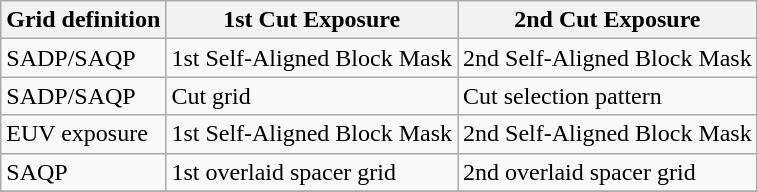<table class="wikitable">
<tr>
<th>Grid definition</th>
<th>1st Cut Exposure</th>
<th>2nd Cut Exposure</th>
</tr>
<tr>
<td>SADP/SAQP</td>
<td>1st Self-Aligned Block Mask</td>
<td>2nd Self-Aligned Block Mask</td>
</tr>
<tr>
<td>SADP/SAQP</td>
<td>Cut grid</td>
<td>Cut selection pattern</td>
</tr>
<tr>
<td>EUV exposure</td>
<td>1st Self-Aligned Block Mask</td>
<td>2nd Self-Aligned Block Mask</td>
</tr>
<tr>
<td>SAQP</td>
<td>1st overlaid spacer grid</td>
<td>2nd overlaid spacer grid </td>
</tr>
<tr>
</tr>
</table>
